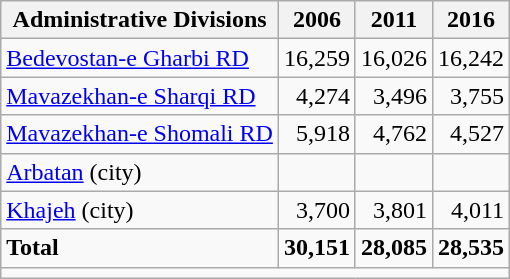<table class="wikitable">
<tr>
<th>Administrative Divisions</th>
<th>2006</th>
<th>2011</th>
<th>2016</th>
</tr>
<tr>
<td><a href='#'>Bedevostan-e Gharbi RD</a></td>
<td style="text-align: right;">16,259</td>
<td style="text-align: right;">16,026</td>
<td style="text-align: right;">16,242</td>
</tr>
<tr>
<td><a href='#'>Mavazekhan-e Sharqi RD</a></td>
<td style="text-align: right;">4,274</td>
<td style="text-align: right;">3,496</td>
<td style="text-align: right;">3,755</td>
</tr>
<tr>
<td><a href='#'>Mavazekhan-e Shomali RD</a></td>
<td style="text-align: right;">5,918</td>
<td style="text-align: right;">4,762</td>
<td style="text-align: right;">4,527</td>
</tr>
<tr>
<td><a href='#'>Arbatan</a> (city)</td>
<td style="text-align: right;"></td>
<td style="text-align: right;"></td>
<td style="text-align: right;"></td>
</tr>
<tr>
<td><a href='#'>Khajeh</a> (city)</td>
<td style="text-align: right;">3,700</td>
<td style="text-align: right;">3,801</td>
<td style="text-align: right;">4,011</td>
</tr>
<tr>
<td><strong>Total</strong></td>
<td style="text-align: right;"><strong>30,151</strong></td>
<td style="text-align: right;"><strong>28,085</strong></td>
<td style="text-align: right;"><strong>28,535</strong></td>
</tr>
<tr>
<td colspan=4></td>
</tr>
</table>
